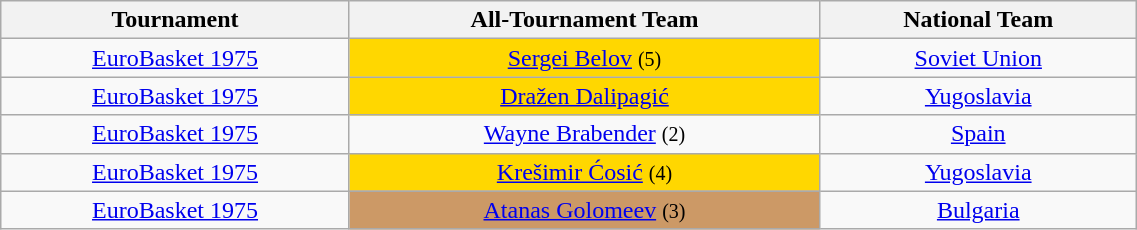<table class="wikitable sortable" style="text-align:center; width: 60%">
<tr>
<th>Tournament</th>
<th>All-Tournament Team</th>
<th>National Team</th>
</tr>
<tr>
<td><a href='#'>EuroBasket 1975</a></td>
<td bgcolor="#FFD700"> <a href='#'>Sergei Belov</a> <small>(5)</small></td>
<td> <a href='#'>Soviet Union</a></td>
</tr>
<tr>
<td><a href='#'>EuroBasket 1975</a></td>
<td bgcolor="#FFD700"> <a href='#'>Dražen Dalipagić</a></td>
<td> <a href='#'>Yugoslavia</a></td>
</tr>
<tr>
<td><a href='#'>EuroBasket 1975</a></td>
<td> <a href='#'>Wayne Brabender</a> <small>(2)</small></td>
<td> <a href='#'>Spain</a></td>
</tr>
<tr>
<td><a href='#'>EuroBasket 1975</a></td>
<td bgcolor="#FFD700"> <a href='#'>Krešimir Ćosić</a> <small>(4)</small></td>
<td> <a href='#'>Yugoslavia</a></td>
</tr>
<tr>
<td><a href='#'>EuroBasket 1975</a></td>
<td bgcolor="#cc9966"> <a href='#'>Atanas Golomeev</a> <small>(3)</small></td>
<td> <a href='#'>Bulgaria</a></td>
</tr>
</table>
